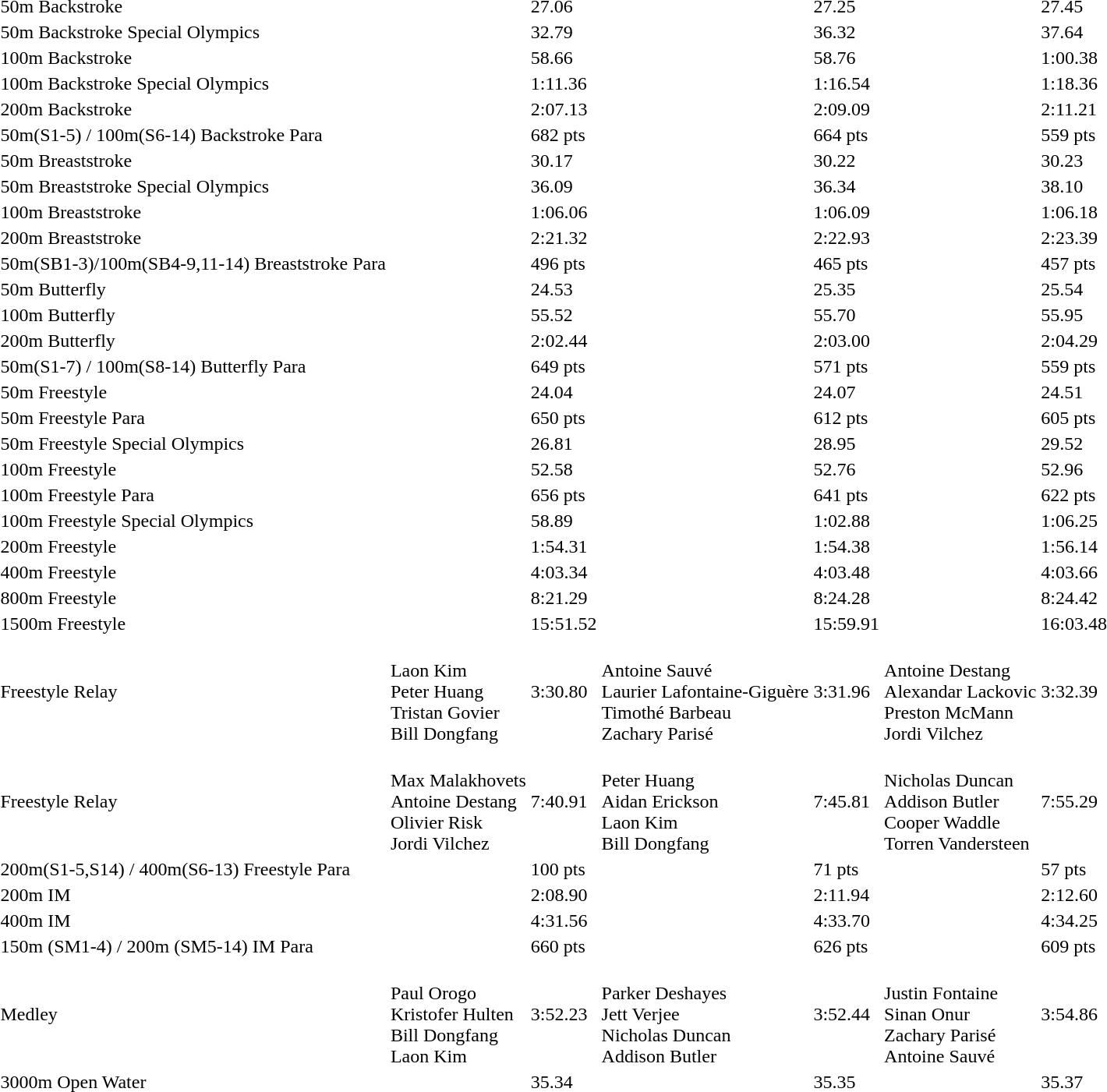<table>
<tr>
<td>50m Backstroke</td>
<td></td>
<td>27.06</td>
<td></td>
<td>27.25</td>
<td></td>
<td>27.45</td>
</tr>
<tr>
<td>50m Backstroke Special Olympics</td>
<td></td>
<td>32.79</td>
<td></td>
<td>36.32</td>
<td></td>
<td>37.64</td>
</tr>
<tr>
<td>100m Backstroke</td>
<td></td>
<td>58.66</td>
<td></td>
<td>58.76</td>
<td></td>
<td>1:00.38</td>
</tr>
<tr>
<td>100m Backstroke Special Olympics</td>
<td></td>
<td>1:11.36</td>
<td></td>
<td>1:16.54</td>
<td></td>
<td>1:18.36</td>
</tr>
<tr>
<td>200m Backstroke</td>
<td></td>
<td>2:07.13</td>
<td></td>
<td>2:09.09</td>
<td></td>
<td>2:11.21</td>
</tr>
<tr>
<td>50m(S1-5) / 100m(S6-14) Backstroke Para</td>
<td></td>
<td>682 pts</td>
<td></td>
<td>664 pts</td>
<td></td>
<td>559 pts</td>
</tr>
<tr>
<td>50m Breaststroke</td>
<td></td>
<td>30.17</td>
<td></td>
<td>30.22</td>
<td></td>
<td>30.23</td>
</tr>
<tr>
<td>50m Breaststroke Special Olympics</td>
<td></td>
<td>36.09</td>
<td></td>
<td>36.34</td>
<td></td>
<td>38.10</td>
</tr>
<tr>
<td>100m Breaststroke</td>
<td></td>
<td>1:06.06</td>
<td></td>
<td>1:06.09</td>
<td></td>
<td>1:06.18</td>
</tr>
<tr>
<td>200m Breaststroke</td>
<td></td>
<td>2:21.32</td>
<td></td>
<td>2:22.93</td>
<td></td>
<td>2:23.39</td>
</tr>
<tr>
<td>50m(SB1-3)/100m(SB4-9,11-14) Breaststroke Para</td>
<td></td>
<td>496 pts</td>
<td></td>
<td>465 pts</td>
<td></td>
<td>457 pts</td>
</tr>
<tr>
<td>50m Butterfly</td>
<td></td>
<td>24.53</td>
<td></td>
<td>25.35</td>
<td></td>
<td>25.54</td>
</tr>
<tr>
<td>100m Butterfly</td>
<td></td>
<td>55.52</td>
<td></td>
<td>55.70</td>
<td></td>
<td>55.95</td>
</tr>
<tr>
<td>200m Butterfly</td>
<td></td>
<td>2:02.44</td>
<td></td>
<td>2:03.00</td>
<td></td>
<td>2:04.29</td>
</tr>
<tr>
<td>50m(S1-7) / 100m(S8-14) Butterfly Para</td>
<td></td>
<td>649 pts</td>
<td></td>
<td>571 pts</td>
<td></td>
<td>559 pts</td>
</tr>
<tr>
<td>50m Freestyle</td>
<td></td>
<td>24.04</td>
<td></td>
<td>24.07</td>
<td></td>
<td>24.51</td>
</tr>
<tr>
<td>50m Freestyle Para</td>
<td></td>
<td>650 pts</td>
<td></td>
<td>612 pts</td>
<td></td>
<td>605 pts</td>
</tr>
<tr>
<td>50m Freestyle Special Olympics</td>
<td></td>
<td>26.81</td>
<td></td>
<td>28.95</td>
<td></td>
<td>29.52</td>
</tr>
<tr>
<td>100m Freestyle</td>
<td></td>
<td>52.58</td>
<td></td>
<td>52.76</td>
<td></td>
<td>52.96</td>
</tr>
<tr>
<td>100m Freestyle Para</td>
<td></td>
<td>656 pts</td>
<td></td>
<td>641 pts</td>
<td></td>
<td>622 pts</td>
</tr>
<tr>
<td>100m Freestyle Special Olympics</td>
<td></td>
<td>58.89</td>
<td></td>
<td>1:02.88</td>
<td></td>
<td>1:06.25</td>
</tr>
<tr>
<td>200m Freestyle</td>
<td></td>
<td>1:54.31</td>
<td></td>
<td>1:54.38</td>
<td></td>
<td>1:56.14</td>
</tr>
<tr>
<td>400m Freestyle</td>
<td></td>
<td>4:03.34</td>
<td></td>
<td>4:03.48</td>
<td></td>
<td>4:03.66</td>
</tr>
<tr>
<td>800m Freestyle</td>
<td></td>
<td>8:21.29</td>
<td></td>
<td>8:24.28</td>
<td></td>
<td>8:24.42</td>
</tr>
<tr>
<td>1500m Freestyle</td>
<td></td>
<td>15:51.52</td>
<td></td>
<td>15:59.91</td>
<td></td>
<td>16:03.48</td>
</tr>
<tr>
<td> Freestyle Relay</td>
<td><br>Laon Kim<br>Peter Huang<br>Tristan Govier<br>Bill Dongfang</td>
<td>3:30.80</td>
<td><br>Antoine Sauvé<br>Laurier Lafontaine-Giguère<br>Timothé Barbeau<br>Zachary Parisé</td>
<td>3:31.96</td>
<td><br>Antoine Destang<br>Alexandar Lackovic<br>Preston McMann<br>Jordi Vilchez</td>
<td>3:32.39</td>
</tr>
<tr>
<td> Freestyle Relay</td>
<td><br>Max Malakhovets<br>Antoine Destang<br>Olivier Risk<br>Jordi Vilchez</td>
<td>7:40.91</td>
<td><br>Peter Huang<br>Aidan Erickson<br>Laon Kim<br>Bill Dongfang</td>
<td>7:45.81</td>
<td><br>Nicholas Duncan<br>Addison Butler<br>Cooper Waddle<br>Torren Vandersteen</td>
<td>7:55.29</td>
</tr>
<tr>
<td>200m(S1-5,S14) / 400m(S6-13) Freestyle Para</td>
<td></td>
<td>100 pts</td>
<td></td>
<td>71 pts</td>
<td></td>
<td>57 pts</td>
</tr>
<tr>
<td>200m IM</td>
<td></td>
<td>2:08.90</td>
<td></td>
<td>2:11.94</td>
<td></td>
<td>2:12.60</td>
</tr>
<tr>
<td>400m IM</td>
<td></td>
<td>4:31.56</td>
<td></td>
<td>4:33.70</td>
<td></td>
<td>4:34.25</td>
</tr>
<tr>
<td>150m (SM1-4) / 200m (SM5-14) IM Para</td>
<td></td>
<td>660 pts</td>
<td></td>
<td>626 pts</td>
<td></td>
<td>609 pts</td>
</tr>
<tr>
<td> Medley</td>
<td><br>Paul Orogo<br>Kristofer Hulten<br>Bill Dongfang<br>Laon Kim</td>
<td>3:52.23</td>
<td><br>Parker Deshayes<br>Jett Verjee<br>Nicholas Duncan<br>Addison Butler</td>
<td>3:52.44</td>
<td><br>Justin Fontaine<br>Sinan Onur<br>Zachary Parisé<br>Antoine Sauvé</td>
<td>3:54.86</td>
</tr>
<tr>
<td>3000m Open Water</td>
<td></td>
<td>35.34</td>
<td></td>
<td>35.35</td>
<td></td>
<td>35.37</td>
</tr>
</table>
